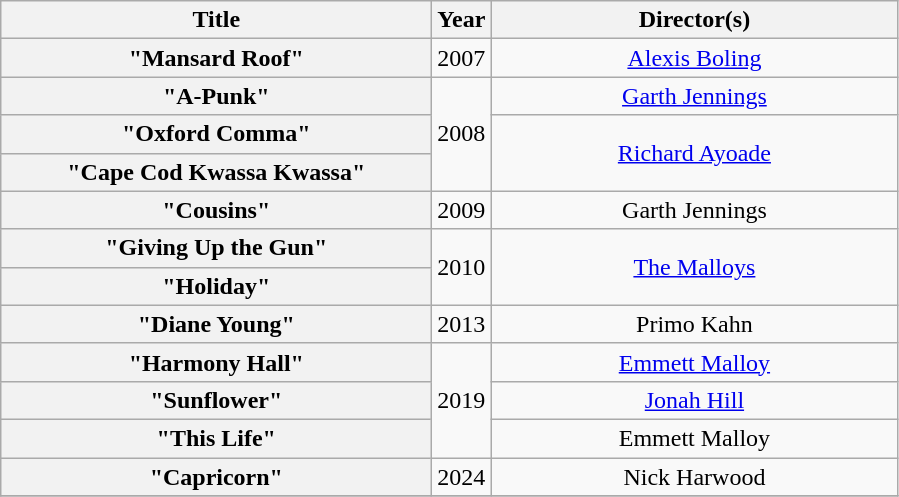<table class="wikitable plainrowheaders" style="text-align:center;">
<tr>
<th scope="col" style="width:17.5em;">Title</th>
<th scope="col">Year</th>
<th scope="col" style="width:16.5em;">Director(s)</th>
</tr>
<tr>
<th scope="row">"Mansard Roof"</th>
<td>2007</td>
<td><a href='#'>Alexis Boling</a></td>
</tr>
<tr>
<th scope="row">"A-Punk"</th>
<td rowspan="3">2008</td>
<td><a href='#'>Garth Jennings</a></td>
</tr>
<tr>
<th scope="row">"Oxford Comma"</th>
<td rowspan="2"><a href='#'>Richard Ayoade</a></td>
</tr>
<tr>
<th scope="row">"Cape Cod Kwassa Kwassa"</th>
</tr>
<tr>
<th scope="row">"Cousins"</th>
<td>2009</td>
<td>Garth Jennings</td>
</tr>
<tr>
<th scope="row">"Giving Up the Gun"</th>
<td rowspan="2">2010</td>
<td rowspan="2"><a href='#'>The Malloys</a></td>
</tr>
<tr>
<th scope="row">"Holiday"</th>
</tr>
<tr>
<th scope="row">"Diane Young"</th>
<td>2013</td>
<td>Primo Kahn</td>
</tr>
<tr>
<th scope="row">"Harmony Hall"</th>
<td rowspan="3">2019</td>
<td><a href='#'>Emmett Malloy</a></td>
</tr>
<tr>
<th scope="row">"Sunflower" </th>
<td><a href='#'>Jonah Hill</a></td>
</tr>
<tr>
<th scope="row">"This Life"</th>
<td>Emmett Malloy</td>
</tr>
<tr>
<th scope="row">"Capricorn"</th>
<td>2024</td>
<td>Nick Harwood</td>
</tr>
<tr>
</tr>
</table>
